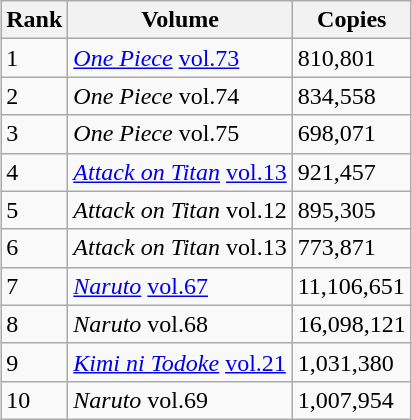<table class="wikitable sortable" style="margin:auto; margin:auto;">
<tr>
<th>Rank</th>
<th>Volume</th>
<th>Copies</th>
</tr>
<tr>
<td>1</td>
<td><em><a href='#'>One Piece</a></em> <a href='#'>vol.73</a></td>
<td>810,801</td>
</tr>
<tr>
<td>2</td>
<td><em>One Piece</em> vol.74</td>
<td>834,558</td>
</tr>
<tr>
<td>3</td>
<td><em>One Piece</em> vol.75</td>
<td>698,071</td>
</tr>
<tr>
<td>4</td>
<td><em><a href='#'>Attack on Titan</a></em> <a href='#'>vol.13</a></td>
<td>921,457</td>
</tr>
<tr>
<td>5</td>
<td><em>Attack on Titan</em> vol.12</td>
<td>895,305</td>
</tr>
<tr>
<td>6</td>
<td><em>Attack on Titan</em> vol.13</td>
<td>773,871</td>
</tr>
<tr>
<td>7</td>
<td><em><a href='#'>Naruto</a></em> <a href='#'>vol.67</a></td>
<td>11,106,651</td>
</tr>
<tr>
<td>8</td>
<td><em>Naruto</em> vol.68</td>
<td>16,098,121</td>
</tr>
<tr>
<td>9</td>
<td><em><a href='#'>Kimi ni Todoke</a></em> <a href='#'>vol.21</a></td>
<td>1,031,380</td>
</tr>
<tr>
<td>10</td>
<td><em>Naruto</em> vol.69</td>
<td>1,007,954</td>
</tr>
</table>
